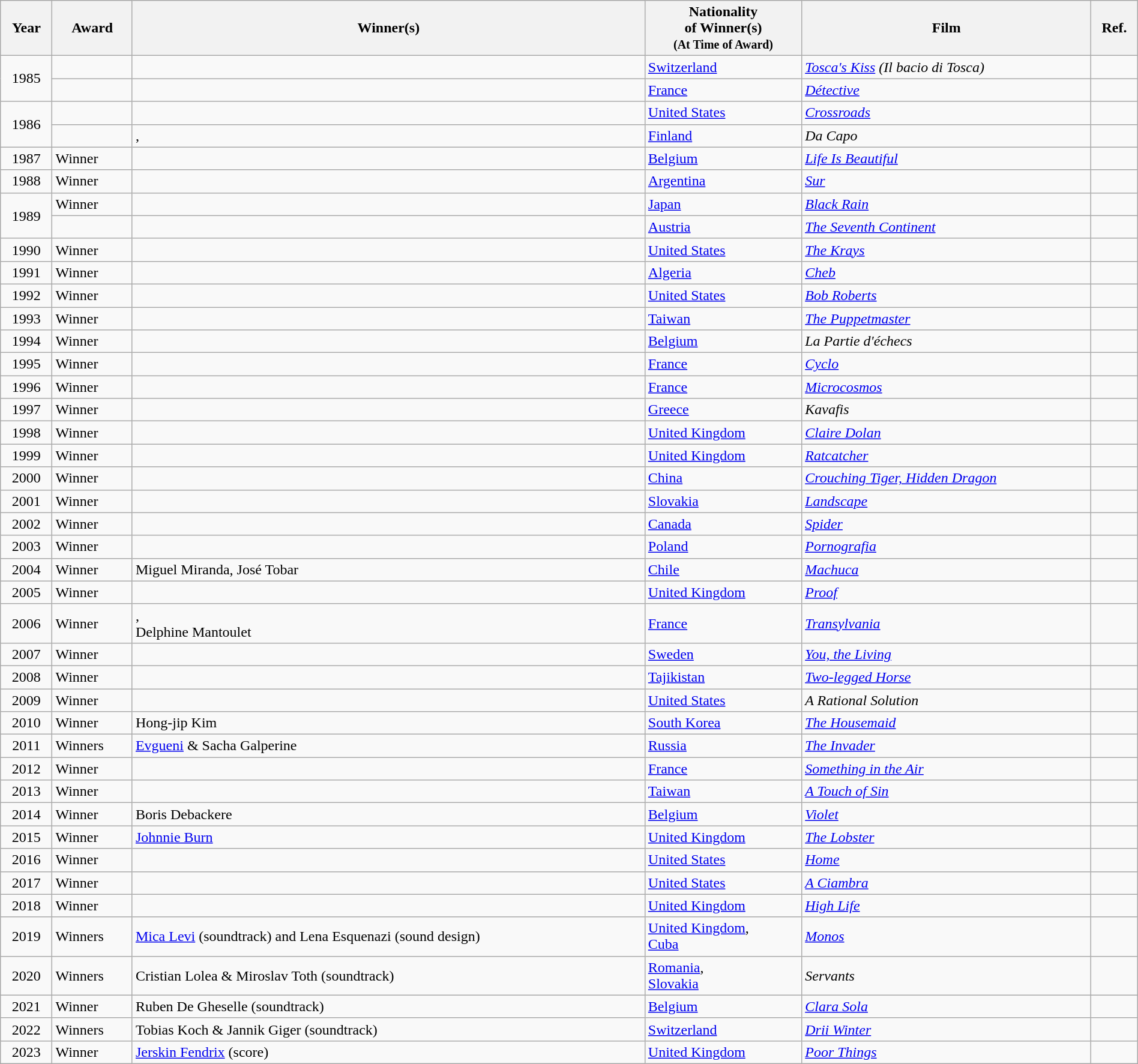<table class="wikitable sortable" width="100%" cellpadding="0">
<tr>
<th scope="col">Year</th>
<th scope="col">Award</th>
<th scope="col">Winner(s)</th>
<th scope="col">Nationality<br>of Winner(s)<br><small>(At Time of Award)</small></th>
<th scope="col">Film</th>
<th scope="col" class="unsortable">Ref.</th>
</tr>
<tr>
<td rowspan="2" style="text-align:center;">1985</td>
<td></td>
<td></td>
<td> <a href='#'>Switzerland</a></td>
<td><em><a href='#'>Tosca's Kiss</a> (Il bacio di Tosca)</em></td>
<td align="center"></td>
</tr>
<tr>
<td></td>
<td></td>
<td> <a href='#'>France</a></td>
<td><em><a href='#'>Détective</a></em></td>
<td align="center"></td>
</tr>
<tr>
<td rowspan="2" style="text-align:center;">1986</td>
<td></td>
<td></td>
<td> <a href='#'>United States</a></td>
<td><em><a href='#'>Crossroads</a></em></td>
<td align="center"></td>
</tr>
<tr>
<td></td>
<td>, <br></td>
<td> <a href='#'>Finland</a></td>
<td><em>Da Capo</em></td>
<td align="center"></td>
</tr>
<tr>
<td style="text-align:center;">1987</td>
<td>Winner</td>
<td></td>
<td> <a href='#'>Belgium</a></td>
<td><em><a href='#'>Life Is Beautiful</a></em></td>
<td align="center"></td>
</tr>
<tr>
<td style="text-align:center;">1988</td>
<td>Winner</td>
<td></td>
<td> <a href='#'>Argentina</a></td>
<td><em><a href='#'>Sur</a></em></td>
<td align="center"></td>
</tr>
<tr>
<td rowspan="2" style="text-align:center;">1989</td>
<td>Winner</td>
<td></td>
<td> <a href='#'>Japan</a></td>
<td><em><a href='#'>Black Rain</a></em></td>
<td align="center"></td>
</tr>
<tr>
<td></td>
<td></td>
<td> <a href='#'>Austria</a></td>
<td><em><a href='#'>The Seventh Continent</a></em></td>
<td align="center"></td>
</tr>
<tr>
<td style="text-align:center;">1990</td>
<td>Winner</td>
<td></td>
<td> <a href='#'>United States</a></td>
<td><em><a href='#'>The Krays</a></em></td>
<td align="center"></td>
</tr>
<tr>
<td style="text-align:center;">1991</td>
<td>Winner</td>
<td></td>
<td> <a href='#'>Algeria</a></td>
<td><em><a href='#'>Cheb</a></em></td>
<td align="center"></td>
</tr>
<tr>
<td style="text-align:center;">1992</td>
<td>Winner</td>
<td></td>
<td> <a href='#'>United States</a></td>
<td><em><a href='#'>Bob Roberts</a></em></td>
<td align="center"></td>
</tr>
<tr>
<td style="text-align:center;">1993</td>
<td>Winner</td>
<td></td>
<td> <a href='#'>Taiwan</a></td>
<td><em><a href='#'>The Puppetmaster</a></em></td>
<td align="center"></td>
</tr>
<tr>
<td style="text-align:center;">1994</td>
<td>Winner</td>
<td></td>
<td> <a href='#'>Belgium</a></td>
<td><em>La Partie d'échecs</em></td>
<td align="center"></td>
</tr>
<tr>
<td style="text-align:center;">1995</td>
<td>Winner</td>
<td></td>
<td> <a href='#'>France</a></td>
<td><em><a href='#'>Cyclo</a></em></td>
<td align="center"></td>
</tr>
<tr>
<td style="text-align:center;">1996</td>
<td>Winner</td>
<td></td>
<td> <a href='#'>France</a></td>
<td><em><a href='#'>Microcosmos</a></em></td>
<td align="center"></td>
</tr>
<tr>
<td style="text-align:center;">1997</td>
<td>Winner</td>
<td></td>
<td> <a href='#'>Greece</a></td>
<td><em>Kavafis</em></td>
<td align="center"></td>
</tr>
<tr>
<td style="text-align:center;">1998</td>
<td>Winner</td>
<td></td>
<td> <a href='#'>United Kingdom</a></td>
<td><em><a href='#'>Claire Dolan</a></em></td>
<td align="center"></td>
</tr>
<tr>
<td style="text-align:center;">1999</td>
<td>Winner</td>
<td></td>
<td> <a href='#'>United Kingdom</a></td>
<td><em><a href='#'>Ratcatcher</a></em></td>
<td align="center"></td>
</tr>
<tr>
<td style="text-align:center;">2000</td>
<td>Winner</td>
<td></td>
<td> <a href='#'>China</a></td>
<td><em><a href='#'>Crouching Tiger, Hidden Dragon</a></em></td>
<td align="center"></td>
</tr>
<tr>
<td style="text-align:center;">2001</td>
<td>Winner</td>
<td></td>
<td> <a href='#'>Slovakia</a></td>
<td><em><a href='#'>Landscape</a></em></td>
<td align="center"></td>
</tr>
<tr>
<td style="text-align:center;">2002</td>
<td>Winner</td>
<td></td>
<td> <a href='#'>Canada</a></td>
<td><em><a href='#'>Spider</a></em></td>
<td align="center"></td>
</tr>
<tr>
<td style="text-align:center;">2003</td>
<td>Winner</td>
<td></td>
<td> <a href='#'>Poland</a></td>
<td><em><a href='#'>Pornografia</a></em></td>
<td align="center"></td>
</tr>
<tr>
<td style="text-align:center;">2004</td>
<td>Winner</td>
<td>Miguel Miranda, José Tobar</td>
<td> <a href='#'>Chile</a></td>
<td><em><a href='#'>Machuca</a></em></td>
<td align="center"></td>
</tr>
<tr>
<td style="text-align:center;">2005</td>
<td>Winner</td>
<td></td>
<td> <a href='#'>United Kingdom</a></td>
<td><em><a href='#'>Proof</a></em></td>
<td align="center"></td>
</tr>
<tr>
<td style="text-align:center;">2006</td>
<td>Winner</td>
<td>, <br>Delphine Mantoulet</td>
<td> <a href='#'>France</a></td>
<td><em><a href='#'>Transylvania</a></em></td>
<td align="center"></td>
</tr>
<tr>
<td style="text-align:center;">2007</td>
<td>Winner</td>
<td></td>
<td> <a href='#'>Sweden</a></td>
<td><em><a href='#'>You, the Living</a></em></td>
<td align="center"></td>
</tr>
<tr>
<td style="text-align:center;">2008</td>
<td>Winner</td>
<td></td>
<td> <a href='#'>Tajikistan</a></td>
<td><em><a href='#'>Two-legged Horse</a></em></td>
<td align="center"></td>
</tr>
<tr>
<td style="text-align:center;">2009</td>
<td>Winner</td>
<td></td>
<td> <a href='#'>United States</a></td>
<td><em>A Rational Solution</em></td>
<td align="center"></td>
</tr>
<tr>
<td style="text-align:center;">2010</td>
<td>Winner</td>
<td>Hong-jip Kim</td>
<td> <a href='#'>South Korea</a></td>
<td><em><a href='#'>The Housemaid</a></em></td>
<td align="center"></td>
</tr>
<tr>
<td style="text-align:center;">2011</td>
<td>Winners</td>
<td><a href='#'>Evgueni</a> & Sacha Galperine</td>
<td> <a href='#'>Russia</a></td>
<td><em><a href='#'>The Invader</a></em></td>
<td align="center"></td>
</tr>
<tr>
<td style="text-align:center;">2012</td>
<td>Winner</td>
<td></td>
<td> <a href='#'>France</a></td>
<td><em><a href='#'>Something in the Air</a></em></td>
<td align="center"></td>
</tr>
<tr>
<td style="text-align:center;">2013</td>
<td>Winner</td>
<td></td>
<td> <a href='#'>Taiwan</a></td>
<td><em><a href='#'>A Touch of Sin</a></em></td>
<td align="center"></td>
</tr>
<tr>
<td style="text-align:center;">2014</td>
<td>Winner</td>
<td>Boris Debackere</td>
<td> <a href='#'>Belgium</a></td>
<td><em><a href='#'>Violet</a></em></td>
<td align="center"></td>
</tr>
<tr>
<td style="text-align:center;">2015</td>
<td>Winner</td>
<td><a href='#'>Johnnie Burn</a></td>
<td> <a href='#'>United Kingdom</a></td>
<td><em><a href='#'>The Lobster</a></em></td>
<td align="center"></td>
</tr>
<tr>
<td style="text-align:center;">2016</td>
<td>Winner</td>
<td></td>
<td> <a href='#'>United States</a></td>
<td><em><a href='#'>Home</a></em></td>
<td align="center"></td>
</tr>
<tr>
<td style="text-align:center;">2017</td>
<td>Winner</td>
<td></td>
<td> <a href='#'>United States</a></td>
<td><em><a href='#'>A Ciambra</a></em></td>
<td align="center"></td>
</tr>
<tr>
<td style="text-align:center;">2018</td>
<td>Winner</td>
<td></td>
<td> <a href='#'>United Kingdom</a></td>
<td><em><a href='#'>High Life</a></em></td>
<td align="center"></td>
</tr>
<tr>
<td style="text-align:center;">2019</td>
<td>Winners</td>
<td><a href='#'>Mica Levi</a> (soundtrack) and Lena Esquenazi (sound design)</td>
<td> <a href='#'>United Kingdom</a>,<br> <a href='#'>Cuba</a></td>
<td><em><a href='#'>Monos</a></em></td>
<td align="center"></td>
</tr>
<tr>
<td style="text-align:center;">2020</td>
<td>Winners</td>
<td>Cristian Lolea & Miroslav Toth (soundtrack)</td>
<td> <a href='#'>Romania</a>,<br> <a href='#'>Slovakia</a></td>
<td><em>Servants</em></td>
<td align="center"></td>
</tr>
<tr>
<td style="text-align:center;">2021</td>
<td>Winner</td>
<td>Ruben De Gheselle (soundtrack)</td>
<td> <a href='#'>Belgium</a></td>
<td><em><a href='#'>Clara Sola</a></em></td>
<td align="center"></td>
</tr>
<tr>
<td style="text-align:center;">2022</td>
<td>Winners</td>
<td>Tobias Koch & Jannik Giger (soundtrack)</td>
<td> <a href='#'>Switzerland</a></td>
<td><em><a href='#'>Drii Winter</a></em></td>
<td align="center"></td>
</tr>
<tr>
<td style="text-align:center;">2023</td>
<td>Winner</td>
<td><a href='#'>Jerskin Fendrix</a> (score)</td>
<td> <a href='#'>United Kingdom</a></td>
<td><em><a href='#'>Poor Things</a></em></td>
<td align="center"></td>
</tr>
</table>
